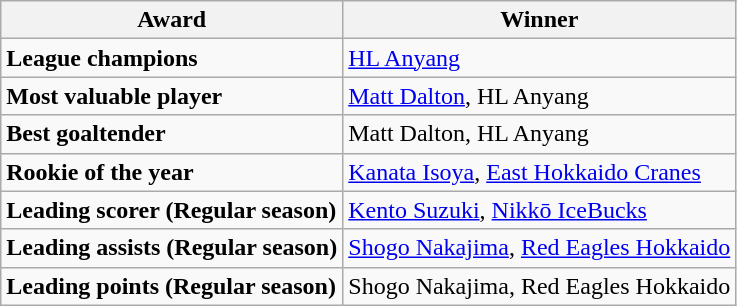<table class="wikitable">
<tr>
<th>Award</th>
<th>Winner</th>
</tr>
<tr>
<td><strong>League champions </strong></td>
<td><a href='#'>HL Anyang</a></td>
</tr>
<tr>
<td><strong>Most valuable player </strong></td>
<td><a href='#'>Matt Dalton</a>, HL Anyang</td>
</tr>
<tr>
<td><strong>Best goaltender</strong></td>
<td>Matt Dalton, HL Anyang</td>
</tr>
<tr>
<td><strong>Rookie of the year</strong></td>
<td><a href='#'>Kanata Isoya</a>, <a href='#'>East Hokkaido Cranes</a></td>
</tr>
<tr>
<td><strong>Leading scorer (Regular season)</strong></td>
<td><a href='#'>Kento Suzuki</a>, <a href='#'>Nikkō IceBucks</a></td>
</tr>
<tr>
<td><strong>Leading assists (Regular season)</strong></td>
<td><a href='#'>Shogo Nakajima</a>, <a href='#'>Red Eagles Hokkaido</a></td>
</tr>
<tr>
<td><strong>Leading points (Regular season)</strong></td>
<td>Shogo Nakajima, Red Eagles Hokkaido</td>
</tr>
</table>
